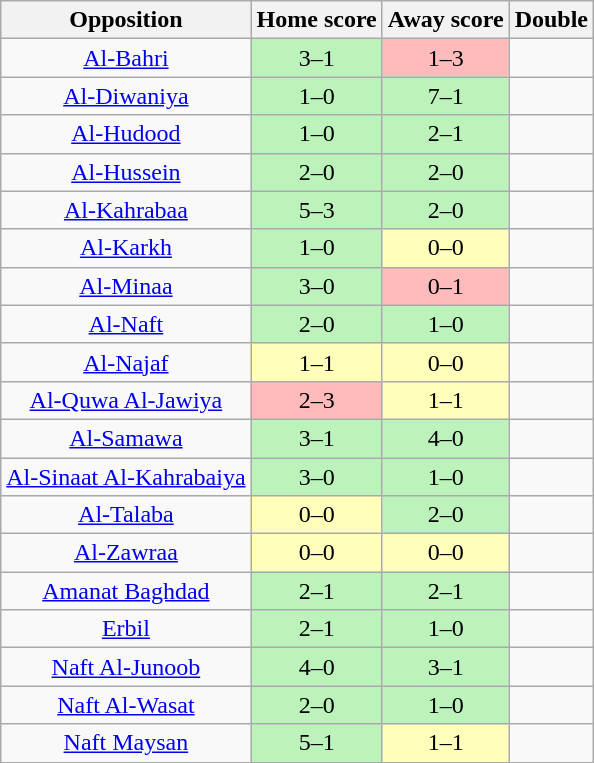<table class="wikitable" style="text-align: center;">
<tr>
<th>Opposition</th>
<th>Home score</th>
<th>Away score</th>
<th>Double</th>
</tr>
<tr>
<td><a href='#'>Al-Bahri</a></td>
<td bgcolor=#BBF3BB>3–1</td>
<td bgcolor=#FFBBBB>1–3</td>
<td></td>
</tr>
<tr>
<td><a href='#'>Al-Diwaniya</a></td>
<td bgcolor=#BBF3BB>1–0</td>
<td bgcolor=#BBF3BB>7–1</td>
<td></td>
</tr>
<tr>
<td><a href='#'>Al-Hudood</a></td>
<td bgcolor=#BBF3BB>1–0</td>
<td bgcolor=#BBF3BB>2–1</td>
<td></td>
</tr>
<tr>
<td><a href='#'>Al-Hussein</a></td>
<td bgcolor=#BBF3BB>2–0</td>
<td bgcolor=#BBF3BB>2–0</td>
<td></td>
</tr>
<tr>
<td><a href='#'>Al-Kahrabaa</a></td>
<td bgcolor=#BBF3BB>5–3</td>
<td bgcolor=#BBF3BB>2–0</td>
<td></td>
</tr>
<tr>
<td><a href='#'>Al-Karkh</a></td>
<td bgcolor=#BBF3BB>1–0</td>
<td bgcolor=#FFFFBB>0–0</td>
<td></td>
</tr>
<tr>
<td><a href='#'>Al-Minaa</a></td>
<td bgcolor=#BBF3BB>3–0</td>
<td bgcolor=#FFBBBB>0–1</td>
<td></td>
</tr>
<tr>
<td><a href='#'>Al-Naft</a></td>
<td bgcolor=#BBF3BB>2–0</td>
<td bgcolor=#BBF3BB>1–0</td>
<td></td>
</tr>
<tr>
<td><a href='#'>Al-Najaf</a></td>
<td bgcolor=#FFFFBB>1–1</td>
<td bgcolor=#FFFFBB>0–0</td>
<td></td>
</tr>
<tr>
<td><a href='#'>Al-Quwa Al-Jawiya</a></td>
<td bgcolor=#FFBBBB>2–3</td>
<td bgcolor=#FFFFBB>1–1</td>
<td></td>
</tr>
<tr>
<td><a href='#'>Al-Samawa</a></td>
<td bgcolor=#BBF3BB>3–1</td>
<td bgcolor=#BBF3BB>4–0</td>
<td></td>
</tr>
<tr>
<td><a href='#'>Al-Sinaat Al-Kahrabaiya</a></td>
<td bgcolor=#BBF3BB>3–0</td>
<td bgcolor=#BBF3BB>1–0</td>
<td></td>
</tr>
<tr>
<td><a href='#'>Al-Talaba</a></td>
<td bgcolor=#FFFFBB>0–0</td>
<td bgcolor=#BBF3BB>2–0</td>
<td></td>
</tr>
<tr>
<td><a href='#'>Al-Zawraa</a></td>
<td bgcolor=#FFFFBB>0–0</td>
<td bgcolor=#FFFFBB>0–0</td>
<td></td>
</tr>
<tr>
<td><a href='#'>Amanat Baghdad</a></td>
<td bgcolor=#BBF3BB>2–1</td>
<td bgcolor=#BBF3BB>2–1</td>
<td></td>
</tr>
<tr>
<td><a href='#'>Erbil</a></td>
<td bgcolor=#BBF3BB>2–1</td>
<td bgcolor=#BBF3BB>1–0</td>
<td></td>
</tr>
<tr>
<td><a href='#'>Naft Al-Junoob</a></td>
<td bgcolor=#BBF3BB>4–0</td>
<td bgcolor=#BBF3BB>3–1</td>
<td></td>
</tr>
<tr>
<td><a href='#'>Naft Al-Wasat</a></td>
<td bgcolor=#BBF3BB>2–0</td>
<td bgcolor=#BBF3BB>1–0</td>
<td></td>
</tr>
<tr>
<td><a href='#'>Naft Maysan</a></td>
<td bgcolor=#BBF3BB>5–1</td>
<td bgcolor=#FFFFBB>1–1</td>
<td></td>
</tr>
</table>
